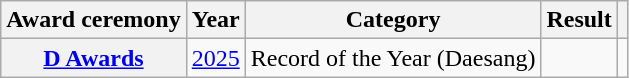<table class="wikitable plainrowheaders sortable" style="text-align:center">
<tr>
<th scope="col">Award ceremony</th>
<th scope="col">Year</th>
<th scope="col">Category</th>
<th scope="col">Result</th>
<th scope="col" class="unsortable"></th>
</tr>
<tr>
<th scope="row"><a href='#'>D Awards</a></th>
<td><a href='#'>2025</a></td>
<td>Record of the Year (Daesang)</td>
<td></td>
<td></td>
</tr>
</table>
